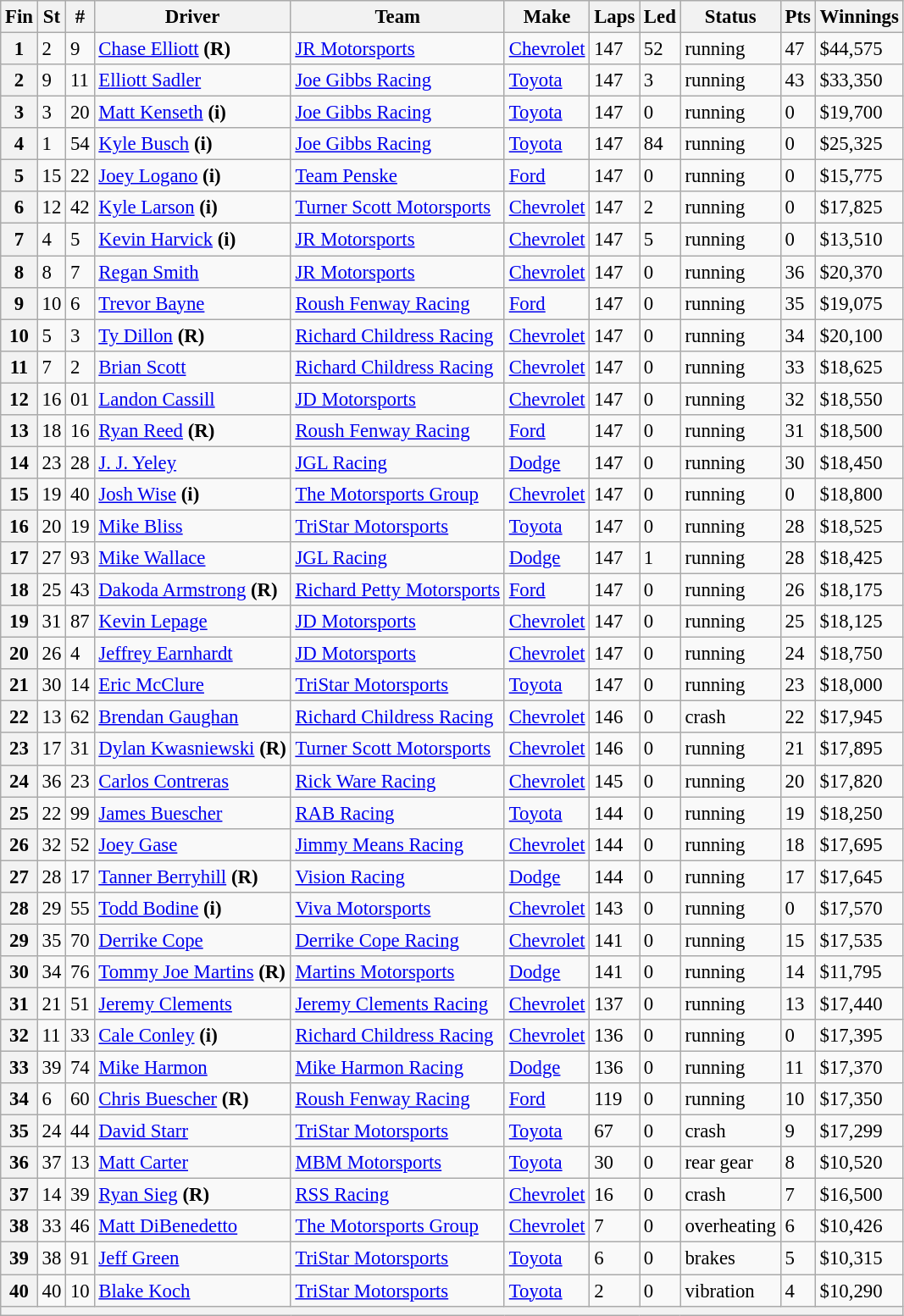<table class="wikitable" style="font-size:95%">
<tr>
<th>Fin</th>
<th>St</th>
<th>#</th>
<th>Driver</th>
<th>Team</th>
<th>Make</th>
<th>Laps</th>
<th>Led</th>
<th>Status</th>
<th>Pts</th>
<th>Winnings</th>
</tr>
<tr>
<th>1</th>
<td>2</td>
<td>9</td>
<td><a href='#'>Chase Elliott</a> <strong>(R)</strong></td>
<td><a href='#'>JR Motorsports</a></td>
<td><a href='#'>Chevrolet</a></td>
<td>147</td>
<td>52</td>
<td>running</td>
<td>47</td>
<td>$44,575</td>
</tr>
<tr>
<th>2</th>
<td>9</td>
<td>11</td>
<td><a href='#'>Elliott Sadler</a></td>
<td><a href='#'>Joe Gibbs Racing</a></td>
<td><a href='#'>Toyota</a></td>
<td>147</td>
<td>3</td>
<td>running</td>
<td>43</td>
<td>$33,350</td>
</tr>
<tr>
<th>3</th>
<td>3</td>
<td>20</td>
<td><a href='#'>Matt Kenseth</a> <strong>(i)</strong></td>
<td><a href='#'>Joe Gibbs Racing</a></td>
<td><a href='#'>Toyota</a></td>
<td>147</td>
<td>0</td>
<td>running</td>
<td>0</td>
<td>$19,700</td>
</tr>
<tr>
<th>4</th>
<td>1</td>
<td>54</td>
<td><a href='#'>Kyle Busch</a> <strong>(i)</strong></td>
<td><a href='#'>Joe Gibbs Racing</a></td>
<td><a href='#'>Toyota</a></td>
<td>147</td>
<td>84</td>
<td>running</td>
<td>0</td>
<td>$25,325</td>
</tr>
<tr>
<th>5</th>
<td>15</td>
<td>22</td>
<td><a href='#'>Joey Logano</a> <strong>(i)</strong></td>
<td><a href='#'>Team Penske</a></td>
<td><a href='#'>Ford</a></td>
<td>147</td>
<td>0</td>
<td>running</td>
<td>0</td>
<td>$15,775</td>
</tr>
<tr>
<th>6</th>
<td>12</td>
<td>42</td>
<td><a href='#'>Kyle Larson</a> <strong>(i)</strong></td>
<td><a href='#'>Turner Scott Motorsports</a></td>
<td><a href='#'>Chevrolet</a></td>
<td>147</td>
<td>2</td>
<td>running</td>
<td>0</td>
<td>$17,825</td>
</tr>
<tr>
<th>7</th>
<td>4</td>
<td>5</td>
<td><a href='#'>Kevin Harvick</a> <strong>(i)</strong></td>
<td><a href='#'>JR Motorsports</a></td>
<td><a href='#'>Chevrolet</a></td>
<td>147</td>
<td>5</td>
<td>running</td>
<td>0</td>
<td>$13,510</td>
</tr>
<tr>
<th>8</th>
<td>8</td>
<td>7</td>
<td><a href='#'>Regan Smith</a></td>
<td><a href='#'>JR Motorsports</a></td>
<td><a href='#'>Chevrolet</a></td>
<td>147</td>
<td>0</td>
<td>running</td>
<td>36</td>
<td>$20,370</td>
</tr>
<tr>
<th>9</th>
<td>10</td>
<td>6</td>
<td><a href='#'>Trevor Bayne</a></td>
<td><a href='#'>Roush Fenway Racing</a></td>
<td><a href='#'>Ford</a></td>
<td>147</td>
<td>0</td>
<td>running</td>
<td>35</td>
<td>$19,075</td>
</tr>
<tr>
<th>10</th>
<td>5</td>
<td>3</td>
<td><a href='#'>Ty Dillon</a> <strong>(R)</strong></td>
<td><a href='#'>Richard Childress Racing</a></td>
<td><a href='#'>Chevrolet</a></td>
<td>147</td>
<td>0</td>
<td>running</td>
<td>34</td>
<td>$20,100</td>
</tr>
<tr>
<th>11</th>
<td>7</td>
<td>2</td>
<td><a href='#'>Brian Scott</a></td>
<td><a href='#'>Richard Childress Racing</a></td>
<td><a href='#'>Chevrolet</a></td>
<td>147</td>
<td>0</td>
<td>running</td>
<td>33</td>
<td>$18,625</td>
</tr>
<tr>
<th>12</th>
<td>16</td>
<td>01</td>
<td><a href='#'>Landon Cassill</a></td>
<td><a href='#'>JD Motorsports</a></td>
<td><a href='#'>Chevrolet</a></td>
<td>147</td>
<td>0</td>
<td>running</td>
<td>32</td>
<td>$18,550</td>
</tr>
<tr>
<th>13</th>
<td>18</td>
<td>16</td>
<td><a href='#'>Ryan Reed</a> <strong>(R)</strong></td>
<td><a href='#'>Roush Fenway Racing</a></td>
<td><a href='#'>Ford</a></td>
<td>147</td>
<td>0</td>
<td>running</td>
<td>31</td>
<td>$18,500</td>
</tr>
<tr>
<th>14</th>
<td>23</td>
<td>28</td>
<td><a href='#'>J. J. Yeley</a></td>
<td><a href='#'>JGL Racing</a></td>
<td><a href='#'>Dodge</a></td>
<td>147</td>
<td>0</td>
<td>running</td>
<td>30</td>
<td>$18,450</td>
</tr>
<tr>
<th>15</th>
<td>19</td>
<td>40</td>
<td><a href='#'>Josh Wise</a> <strong>(i)</strong></td>
<td><a href='#'>The Motorsports Group</a></td>
<td><a href='#'>Chevrolet</a></td>
<td>147</td>
<td>0</td>
<td>running</td>
<td>0</td>
<td>$18,800</td>
</tr>
<tr>
<th>16</th>
<td>20</td>
<td>19</td>
<td><a href='#'>Mike Bliss</a></td>
<td><a href='#'>TriStar Motorsports</a></td>
<td><a href='#'>Toyota</a></td>
<td>147</td>
<td>0</td>
<td>running</td>
<td>28</td>
<td>$18,525</td>
</tr>
<tr>
<th>17</th>
<td>27</td>
<td>93</td>
<td><a href='#'>Mike Wallace</a></td>
<td><a href='#'>JGL Racing</a></td>
<td><a href='#'>Dodge</a></td>
<td>147</td>
<td>1</td>
<td>running</td>
<td>28</td>
<td>$18,425</td>
</tr>
<tr>
<th>18</th>
<td>25</td>
<td>43</td>
<td><a href='#'>Dakoda Armstrong</a> <strong>(R)</strong></td>
<td><a href='#'>Richard Petty Motorsports</a></td>
<td><a href='#'>Ford</a></td>
<td>147</td>
<td>0</td>
<td>running</td>
<td>26</td>
<td>$18,175</td>
</tr>
<tr>
<th>19</th>
<td>31</td>
<td>87</td>
<td><a href='#'>Kevin Lepage</a></td>
<td><a href='#'>JD Motorsports</a></td>
<td><a href='#'>Chevrolet</a></td>
<td>147</td>
<td>0</td>
<td>running</td>
<td>25</td>
<td>$18,125</td>
</tr>
<tr>
<th>20</th>
<td>26</td>
<td>4</td>
<td><a href='#'>Jeffrey Earnhardt</a></td>
<td><a href='#'>JD Motorsports</a></td>
<td><a href='#'>Chevrolet</a></td>
<td>147</td>
<td>0</td>
<td>running</td>
<td>24</td>
<td>$18,750</td>
</tr>
<tr>
<th>21</th>
<td>30</td>
<td>14</td>
<td><a href='#'>Eric McClure</a></td>
<td><a href='#'>TriStar Motorsports</a></td>
<td><a href='#'>Toyota</a></td>
<td>147</td>
<td>0</td>
<td>running</td>
<td>23</td>
<td>$18,000</td>
</tr>
<tr>
<th>22</th>
<td>13</td>
<td>62</td>
<td><a href='#'>Brendan Gaughan</a></td>
<td><a href='#'>Richard Childress Racing</a></td>
<td><a href='#'>Chevrolet</a></td>
<td>146</td>
<td>0</td>
<td>crash</td>
<td>22</td>
<td>$17,945</td>
</tr>
<tr>
<th>23</th>
<td>17</td>
<td>31</td>
<td><a href='#'>Dylan Kwasniewski</a> <strong>(R)</strong></td>
<td><a href='#'>Turner Scott Motorsports</a></td>
<td><a href='#'>Chevrolet</a></td>
<td>146</td>
<td>0</td>
<td>running</td>
<td>21</td>
<td>$17,895</td>
</tr>
<tr>
<th>24</th>
<td>36</td>
<td>23</td>
<td><a href='#'>Carlos Contreras</a></td>
<td><a href='#'>Rick Ware Racing</a></td>
<td><a href='#'>Chevrolet</a></td>
<td>145</td>
<td>0</td>
<td>running</td>
<td>20</td>
<td>$17,820</td>
</tr>
<tr>
<th>25</th>
<td>22</td>
<td>99</td>
<td><a href='#'>James Buescher</a></td>
<td><a href='#'>RAB Racing</a></td>
<td><a href='#'>Toyota</a></td>
<td>144</td>
<td>0</td>
<td>running</td>
<td>19</td>
<td>$18,250</td>
</tr>
<tr>
<th>26</th>
<td>32</td>
<td>52</td>
<td><a href='#'>Joey Gase</a></td>
<td><a href='#'>Jimmy Means Racing</a></td>
<td><a href='#'>Chevrolet</a></td>
<td>144</td>
<td>0</td>
<td>running</td>
<td>18</td>
<td>$17,695</td>
</tr>
<tr>
<th>27</th>
<td>28</td>
<td>17</td>
<td><a href='#'>Tanner Berryhill</a> <strong>(R)</strong></td>
<td><a href='#'>Vision Racing</a></td>
<td><a href='#'>Dodge</a></td>
<td>144</td>
<td>0</td>
<td>running</td>
<td>17</td>
<td>$17,645</td>
</tr>
<tr>
<th>28</th>
<td>29</td>
<td>55</td>
<td><a href='#'>Todd Bodine</a> <strong>(i)</strong></td>
<td><a href='#'>Viva Motorsports</a></td>
<td><a href='#'>Chevrolet</a></td>
<td>143</td>
<td>0</td>
<td>running</td>
<td>0</td>
<td>$17,570</td>
</tr>
<tr>
<th>29</th>
<td>35</td>
<td>70</td>
<td><a href='#'>Derrike Cope</a></td>
<td><a href='#'>Derrike Cope Racing</a></td>
<td><a href='#'>Chevrolet</a></td>
<td>141</td>
<td>0</td>
<td>running</td>
<td>15</td>
<td>$17,535</td>
</tr>
<tr>
<th>30</th>
<td>34</td>
<td>76</td>
<td><a href='#'>Tommy Joe Martins</a> <strong>(R)</strong></td>
<td><a href='#'>Martins Motorsports</a></td>
<td><a href='#'>Dodge</a></td>
<td>141</td>
<td>0</td>
<td>running</td>
<td>14</td>
<td>$11,795</td>
</tr>
<tr>
<th>31</th>
<td>21</td>
<td>51</td>
<td><a href='#'>Jeremy Clements</a></td>
<td><a href='#'>Jeremy Clements Racing</a></td>
<td><a href='#'>Chevrolet</a></td>
<td>137</td>
<td>0</td>
<td>running</td>
<td>13</td>
<td>$17,440</td>
</tr>
<tr>
<th>32</th>
<td>11</td>
<td>33</td>
<td><a href='#'>Cale Conley</a> <strong>(i)</strong></td>
<td><a href='#'>Richard Childress Racing</a></td>
<td><a href='#'>Chevrolet</a></td>
<td>136</td>
<td>0</td>
<td>running</td>
<td>0</td>
<td>$17,395</td>
</tr>
<tr>
<th>33</th>
<td>39</td>
<td>74</td>
<td><a href='#'>Mike Harmon</a></td>
<td><a href='#'>Mike Harmon Racing</a></td>
<td><a href='#'>Dodge</a></td>
<td>136</td>
<td>0</td>
<td>running</td>
<td>11</td>
<td>$17,370</td>
</tr>
<tr>
<th>34</th>
<td>6</td>
<td>60</td>
<td><a href='#'>Chris Buescher</a> <strong>(R)</strong></td>
<td><a href='#'>Roush Fenway Racing</a></td>
<td><a href='#'>Ford</a></td>
<td>119</td>
<td>0</td>
<td>running</td>
<td>10</td>
<td>$17,350</td>
</tr>
<tr>
<th>35</th>
<td>24</td>
<td>44</td>
<td><a href='#'>David Starr</a></td>
<td><a href='#'>TriStar Motorsports</a></td>
<td><a href='#'>Toyota</a></td>
<td>67</td>
<td>0</td>
<td>crash</td>
<td>9</td>
<td>$17,299</td>
</tr>
<tr>
<th>36</th>
<td>37</td>
<td>13</td>
<td><a href='#'>Matt Carter</a></td>
<td><a href='#'>MBM Motorsports</a></td>
<td><a href='#'>Toyota</a></td>
<td>30</td>
<td>0</td>
<td>rear gear</td>
<td>8</td>
<td>$10,520</td>
</tr>
<tr>
<th>37</th>
<td>14</td>
<td>39</td>
<td><a href='#'>Ryan Sieg</a> <strong>(R)</strong></td>
<td><a href='#'>RSS Racing</a></td>
<td><a href='#'>Chevrolet</a></td>
<td>16</td>
<td>0</td>
<td>crash</td>
<td>7</td>
<td>$16,500</td>
</tr>
<tr>
<th>38</th>
<td>33</td>
<td>46</td>
<td><a href='#'>Matt DiBenedetto</a></td>
<td><a href='#'>The Motorsports Group</a></td>
<td><a href='#'>Chevrolet</a></td>
<td>7</td>
<td>0</td>
<td>overheating</td>
<td>6</td>
<td>$10,426</td>
</tr>
<tr>
<th>39</th>
<td>38</td>
<td>91</td>
<td><a href='#'>Jeff Green</a></td>
<td><a href='#'>TriStar Motorsports</a></td>
<td><a href='#'>Toyota</a></td>
<td>6</td>
<td>0</td>
<td>brakes</td>
<td>5</td>
<td>$10,315</td>
</tr>
<tr>
<th>40</th>
<td>40</td>
<td>10</td>
<td><a href='#'>Blake Koch</a></td>
<td><a href='#'>TriStar Motorsports</a></td>
<td><a href='#'>Toyota</a></td>
<td>2</td>
<td>0</td>
<td>vibration</td>
<td>4</td>
<td>$10,290</td>
</tr>
<tr>
<th colspan="11"></th>
</tr>
</table>
